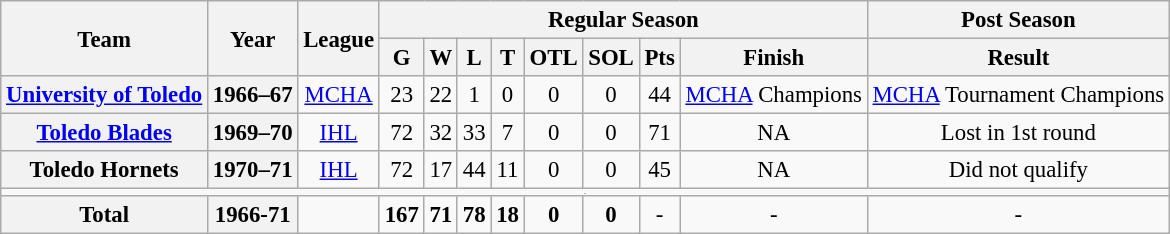<table class="wikitable" style="font-size: 95%; text-align:center;">
<tr>
<th rowspan="2">Team</th>
<th rowspan="2">Year</th>
<th rowspan="2">League</th>
<th colspan="8">Regular Season</th>
<th>Post Season</th>
</tr>
<tr>
<th>G</th>
<th>W</th>
<th>L</th>
<th>T</th>
<th>OTL</th>
<th>SOL</th>
<th>Pts</th>
<th>Finish</th>
<th>Result</th>
</tr>
<tr>
<th><a href='#'>University of Toledo</a></th>
<th>1966–67</th>
<td><a href='#'>MCHA</a></td>
<td>23</td>
<td>22</td>
<td>1</td>
<td>0</td>
<td>0</td>
<td>0</td>
<td>44</td>
<td><a href='#'>MCHA</a> Champions</td>
<td><a href='#'>MCHA</a> Tournament Champions</td>
</tr>
<tr>
<th><a href='#'>Toledo Blades</a></th>
<th>1969–70</th>
<td><a href='#'>IHL</a></td>
<td>72</td>
<td>32</td>
<td>33</td>
<td>7</td>
<td>0</td>
<td>0</td>
<td>71</td>
<td>NA</td>
<td>Lost in 1st round</td>
</tr>
<tr>
<th>Toledo Hornets</th>
<th>1970–71</th>
<td><a href='#'>IHL</a></td>
<td>72</td>
<td>17</td>
<td>44</td>
<td>11</td>
<td>0</td>
<td>0</td>
<td>45</td>
<td>NA</td>
<td>Did not qualify</td>
</tr>
<tr>
<td colspan="12" style="height:3px;font-size:1px">8.5</td>
</tr>
<tr style="text-align: center;">
<th><strong>Total</strong></th>
<th>1966-71</th>
<td></td>
<td><strong>167</strong></td>
<td><strong>71</strong></td>
<td><strong>78</strong></td>
<td><strong>18</strong></td>
<td><strong>0</strong></td>
<td><strong>0</strong></td>
<td>-</td>
<td>-</td>
<td>-</td>
</tr>
</table>
